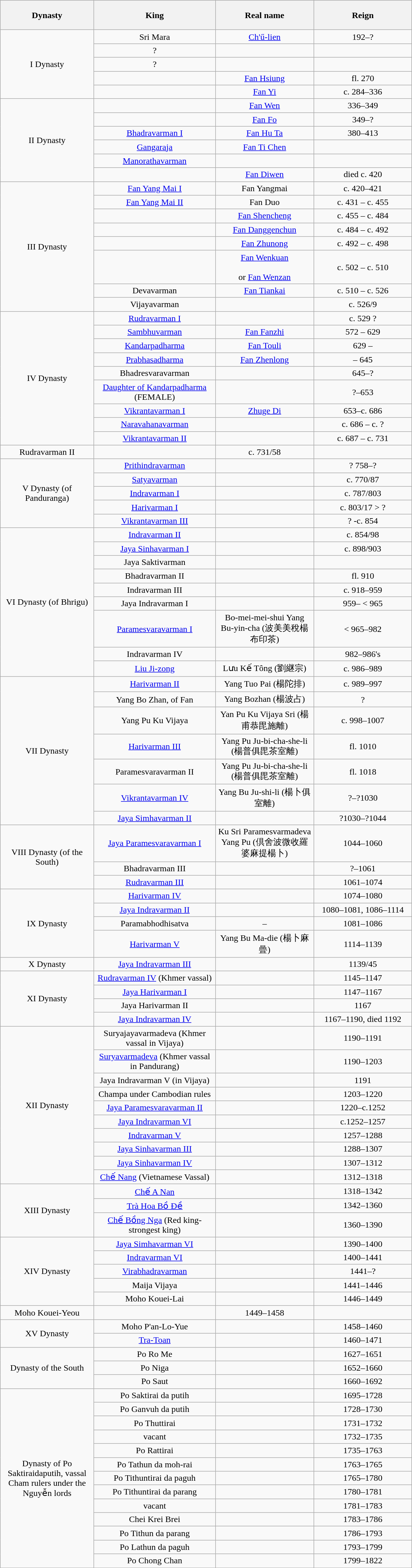<table class="wikitable" style="text-align:center; width:60%;">
<tr>
<th width="20%" height="47">Dynasty</th>
<th width="26%" height="47">King</th>
<th width="21%" height="47">Real name</th>
<th width="21%" height="47">Reign</th>
</tr>
<tr>
<td rowspan="5" valign="middle">I Dynasty</td>
<td>Sri Mara</td>
<td><a href='#'>Ch'ű-lien</a></td>
<td align="center">192–?</td>
</tr>
<tr>
<td>?</td>
<td></td>
<td align="center"></td>
</tr>
<tr>
<td>?</td>
<td></td>
<td align="center"></td>
</tr>
<tr>
<td></td>
<td><a href='#'>Fan Hsiung</a></td>
<td align="center">fl. 270</td>
</tr>
<tr>
<td></td>
<td><a href='#'>Fan Yi</a></td>
<td align="center">c. 284–336</td>
</tr>
<tr>
<td rowspan="6" valign="middle">II Dynasty</td>
<td></td>
<td><a href='#'>Fan Wen</a></td>
<td align="center">336–349</td>
</tr>
<tr>
<td></td>
<td><a href='#'>Fan Fo</a></td>
<td align="center">349–?</td>
</tr>
<tr>
<td><a href='#'>Bhadravarman I</a></td>
<td><a href='#'>Fan Hu Ta</a></td>
<td align="center">380–413</td>
</tr>
<tr>
<td><a href='#'>Gangaraja</a></td>
<td><a href='#'>Fan Ti Chen</a></td>
<td align="center"></td>
</tr>
<tr>
<td><a href='#'>Manorathavarman</a></td>
<td></td>
<td align="center"></td>
</tr>
<tr>
<td></td>
<td><a href='#'>Fan Diwen</a></td>
<td align="center">died c. 420</td>
</tr>
<tr>
<td rowspan="8" valign="middle">III Dynasty</td>
<td><a href='#'>Fan Yang Mai I</a></td>
<td>Fan Yangmai</td>
<td align="center">c. 420–421</td>
</tr>
<tr>
<td><a href='#'>Fan Yang Mai II</a></td>
<td>Fan Duo</td>
<td align="center">c. 431 – c. 455</td>
</tr>
<tr>
<td></td>
<td><a href='#'>Fan Shencheng</a></td>
<td align="center">c. 455 – c. 484</td>
</tr>
<tr>
<td></td>
<td><a href='#'>Fan Danggenchun</a></td>
<td align="center">c. 484 – c. 492</td>
</tr>
<tr>
<td></td>
<td><a href='#'>Fan Zhunong</a></td>
<td align="center">c. 492 – c. 498</td>
</tr>
<tr>
<td></td>
<td><a href='#'>Fan Wenkuan</a><br><br>or <a href='#'>Fan Wenzan</a></td>
<td align="center">c. 502 – c. 510</td>
</tr>
<tr>
<td>Devavarman</td>
<td><a href='#'>Fan Tiankai</a></td>
<td align="center">c. 510 – c. 526</td>
</tr>
<tr>
<td>Vijayavarman</td>
<td></td>
<td align="center">c. 526/9</td>
</tr>
<tr>
<td rowspan="9" valign="middle">IV Dynasty</td>
<td><a href='#'>Rudravarman I</a></td>
<td></td>
<td align="center">c. 529 ?</td>
</tr>
<tr>
<td><a href='#'>Sambhuvarman</a></td>
<td><a href='#'>Fan Fanzhi</a></td>
<td align="center">572 – 629</td>
</tr>
<tr>
<td><a href='#'>Kandarpadharma</a></td>
<td><a href='#'>Fan Touli</a></td>
<td align="center">629 –</td>
</tr>
<tr>
<td><a href='#'>Prabhasadharma</a></td>
<td><a href='#'>Fan Zhenlong</a></td>
<td align="center">– 645</td>
</tr>
<tr>
<td>Bhadresvaravarman</td>
<td></td>
<td align="center">645–?</td>
</tr>
<tr>
<td><a href='#'>Daughter of Kandarpadharma</a> (FEMALE)</td>
<td></td>
<td align="center">?–653</td>
</tr>
<tr>
<td><a href='#'>Vikrantavarman I</a></td>
<td><a href='#'>Zhuge Di</a></td>
<td align="center">653–c. 686</td>
</tr>
<tr>
<td><a href='#'>Naravahanavarman</a></td>
<td></td>
<td align="center">c. 686 – c. ?</td>
</tr>
<tr>
<td><a href='#'>Vikrantavarman II</a></td>
<td></td>
<td align="center">c. 687 – c. 731</td>
</tr>
<tr>
<td>Rudravarman II</td>
<td></td>
<td align="center">c. 731/58</td>
</tr>
<tr>
<td rowspan="5" valign="middle">V Dynasty (of Panduranga)</td>
<td><a href='#'>Prithindravarman</a></td>
<td></td>
<td align="center">? 758–?</td>
</tr>
<tr>
<td><a href='#'>Satyavarman</a></td>
<td></td>
<td align="center">c. 770/87</td>
</tr>
<tr>
<td><a href='#'>Indravarman I</a></td>
<td></td>
<td align="center">c. 787/803</td>
</tr>
<tr>
<td><a href='#'>Harivarman I</a></td>
<td></td>
<td align="center">c. 803/17 > ?</td>
</tr>
<tr>
<td><a href='#'>Vikrantavarman III</a></td>
<td></td>
<td align="center">? -c. 854</td>
</tr>
<tr>
<td rowspan="9" valign="middle">VI Dynasty (of Bhrigu)</td>
<td><a href='#'>Indravarman II</a></td>
<td></td>
<td align="center">c. 854/98</td>
</tr>
<tr>
<td><a href='#'>Jaya Sinhavarman I</a></td>
<td></td>
<td align="center">c. 898/903</td>
</tr>
<tr>
<td>Jaya Saktivarman</td>
<td></td>
<td align="center"></td>
</tr>
<tr>
<td>Bhadravarman II</td>
<td></td>
<td align="center">fl. 910</td>
</tr>
<tr>
<td>Indravarman III</td>
<td></td>
<td align="center">c. 918–959</td>
</tr>
<tr>
<td>Jaya Indravarman I</td>
<td></td>
<td align="center">959– < 965</td>
</tr>
<tr>
<td><a href='#'>Paramesvaravarman I</a></td>
<td>Bo-mei-mei-shui Yang Bu-yin-cha (波美美稅楊布印茶)</td>
<td align="center">< 965–982</td>
</tr>
<tr>
<td>Indravarman IV</td>
<td></td>
<td align="center">982–986's</td>
</tr>
<tr>
<td><a href='#'>Liu Ji-zong</a></td>
<td>Lưu Kế Tông (劉継宗)</td>
<td align="center">c. 986–989</td>
</tr>
<tr>
<td rowspan="7" valign="middle">VII Dynasty</td>
<td><a href='#'>Harivarman II</a></td>
<td>Yang Tuo Pai (楊陀排)</td>
<td align="center">c. 989–997</td>
</tr>
<tr>
<td>Yang Bo Zhan, of Fan</td>
<td>Yang Bozhan (楊波占)</td>
<td align="center">?</td>
</tr>
<tr>
<td>Yang Pu Ku Vijaya</td>
<td>Yan Pu Ku Vijaya Sri (楊甫恭毘施離)</td>
<td align="center">c. 998–1007</td>
</tr>
<tr>
<td><a href='#'>Harivarman III</a></td>
<td>Yang Pu Ju-bi-cha-she-li (楊普俱毘茶室離)</td>
<td align="center">fl. 1010</td>
</tr>
<tr>
<td>Paramesvaravarman II</td>
<td>Yang Pu Ju-bi-cha-she-li (楊普俱毘茶室離)</td>
<td align="center">fl. 1018</td>
</tr>
<tr>
<td><a href='#'>Vikrantavarman IV</a></td>
<td>Yang Bu Ju-shi-li (楊卜俱室離)</td>
<td align="center">?–?1030</td>
</tr>
<tr>
<td><a href='#'>Jaya Simhavarman II</a></td>
<td></td>
<td align="center">?1030–?1044</td>
</tr>
<tr>
<td rowspan="3" valign="middle">VIII Dynasty (of the South)</td>
<td><a href='#'>Jaya Paramesvaravarman I</a></td>
<td>Ku Sri Paramesvarmadeva Yang Pu (倶舍波微收羅婆麻提楊卜)</td>
<td align="center">1044–1060</td>
</tr>
<tr>
<td>Bhadravarman III</td>
<td></td>
<td align="center">?–1061</td>
</tr>
<tr>
<td><a href='#'>Rudravarman III</a></td>
<td></td>
<td align="center">1061–1074</td>
</tr>
<tr>
<td rowspan="4" valign="middle">IX Dynasty</td>
<td><a href='#'>Harivarman IV</a></td>
<td></td>
<td align="center">1074–1080</td>
</tr>
<tr>
<td><a href='#'>Jaya Indravarman II</a></td>
<td></td>
<td align="center">1080–1081, 1086–1114</td>
</tr>
<tr>
<td>Paramabhodhisatva</td>
<td>–</td>
<td align="center">1081–1086</td>
</tr>
<tr>
<td><a href='#'>Harivarman V</a></td>
<td>Yang Bu Ma-die (楊卜麻 曡)</td>
<td align="center">1114–1139</td>
</tr>
<tr>
<td rowspan="1" valign="middle">X Dynasty</td>
<td><a href='#'>Jaya Indravarman III</a></td>
<td></td>
<td align="center">1139/45</td>
</tr>
<tr>
<td rowspan="4" valign="middle">XI Dynasty</td>
<td><a href='#'>Rudravarman IV</a> (Khmer vassal)</td>
<td></td>
<td align="center">1145–1147</td>
</tr>
<tr>
<td><a href='#'>Jaya Harivarman I</a></td>
<td></td>
<td align="center">1147–1167</td>
</tr>
<tr>
<td>Jaya Harivarman II</td>
<td></td>
<td align="center">1167</td>
</tr>
<tr>
<td><a href='#'>Jaya Indravarman IV</a></td>
<td></td>
<td align="center">1167–1190, died 1192</td>
</tr>
<tr>
<td rowspan="10" valign="middle">XII Dynasty</td>
<td>Suryajayavarmadeva (Khmer vassal in Vijaya)</td>
<td></td>
<td align="center">1190–1191</td>
</tr>
<tr>
<td><a href='#'>Suryavarmadeva</a> (Khmer vassal in Pandurang)</td>
<td></td>
<td align="center">1190–1203</td>
</tr>
<tr>
<td>Jaya Indravarman V (in Vijaya)</td>
<td></td>
<td align="center">1191</td>
</tr>
<tr>
<td>Champa under Cambodian rules</td>
<td></td>
<td align="center">1203–1220</td>
</tr>
<tr>
<td><a href='#'>Jaya Paramesvaravarman II</a></td>
<td></td>
<td align="center">1220–c.1252</td>
</tr>
<tr>
<td><a href='#'>Jaya Indravarman VI</a></td>
<td></td>
<td align="center">c.1252–1257</td>
</tr>
<tr>
<td><a href='#'>Indravarman V</a></td>
<td></td>
<td align="center">1257–1288</td>
</tr>
<tr>
<td><a href='#'>Jaya Sinhavarman III</a></td>
<td></td>
<td align="center">1288–1307</td>
</tr>
<tr>
<td><a href='#'>Jaya Sinhavarman IV</a></td>
<td></td>
<td align="center">1307–1312</td>
</tr>
<tr>
<td><a href='#'>Chế Nang</a> (Vietnamese Vassal)</td>
<td></td>
<td align="center">1312–1318</td>
</tr>
<tr>
<td rowspan="3" valign="middle">XIII Dynasty</td>
<td><a href='#'>Chế A Nan</a></td>
<td></td>
<td align="center">1318–1342</td>
</tr>
<tr>
<td><a href='#'>Trà Hoa Bồ Đề</a></td>
<td></td>
<td align="center">1342–1360</td>
</tr>
<tr>
<td><a href='#'>Chế Bồng Nga</a> (Red king-strongest king)</td>
<td></td>
<td align="center">1360–1390</td>
</tr>
<tr>
<td rowspan="5" valign="middle">XIV Dynasty</td>
<td><a href='#'>Jaya Simhavarman VI</a></td>
<td></td>
<td align="center">1390–1400</td>
</tr>
<tr>
<td><a href='#'>Indravarman VI</a></td>
<td></td>
<td align="center">1400–1441</td>
</tr>
<tr>
<td><a href='#'>Virabhadravarman</a></td>
<td></td>
<td align="center">1441–?</td>
</tr>
<tr>
<td>Maija Vijaya</td>
<td></td>
<td align="center">1441–1446</td>
</tr>
<tr>
<td>Moho Kouei-Lai</td>
<td></td>
<td align="center">1446–1449</td>
</tr>
<tr>
<td>Moho Kouei-Yeou</td>
<td></td>
<td align="center">1449–1458</td>
</tr>
<tr>
<td rowspan="2" valign="middle">XV Dynasty</td>
<td>Moho P'an-Lo-Yue</td>
<td></td>
<td align="center">1458–1460</td>
</tr>
<tr>
<td><a href='#'>Tra-Toan</a></td>
<td></td>
<td align="center">1460–1471</td>
</tr>
<tr>
<td rowspan="3" valign="middle">Dynasty of the South</td>
<td>Po Ro Me</td>
<td></td>
<td align="center">1627–1651</td>
</tr>
<tr>
<td>Po Niga</td>
<td></td>
<td align="center">1652–1660</td>
</tr>
<tr>
<td>Po Saut</td>
<td></td>
<td align="center">1660–1692</td>
</tr>
<tr>
<td rowspan="13" valign="middle">Dynasty of Po Saktiraidaputih, vassal Cham rulers under the Nguyễn lords</td>
<td>Po Saktirai da putih</td>
<td></td>
<td align="center">1695–1728</td>
</tr>
<tr>
<td>Po Ganvuh da putih</td>
<td></td>
<td align="center">1728–1730</td>
</tr>
<tr>
<td>Po Thuttirai</td>
<td></td>
<td align="center">1731–1732</td>
</tr>
<tr>
<td>vacant</td>
<td></td>
<td align="center">1732–1735</td>
</tr>
<tr>
<td>Po Rattirai</td>
<td></td>
<td align="center">1735–1763</td>
</tr>
<tr>
<td>Po Tathun da moh-rai</td>
<td></td>
<td align="center">1763–1765</td>
</tr>
<tr>
<td>Po Tithuntirai da paguh</td>
<td></td>
<td align="center">1765–1780</td>
</tr>
<tr>
<td>Po Tithuntirai da parang</td>
<td></td>
<td align="center">1780–1781</td>
</tr>
<tr>
<td>vacant</td>
<td></td>
<td align="center">1781–1783</td>
</tr>
<tr>
<td>Chei Krei Brei</td>
<td></td>
<td align="center">1783–1786</td>
</tr>
<tr>
<td>Po Tithun da parang</td>
<td></td>
<td align="center">1786–1793</td>
</tr>
<tr>
<td>Po Lathun da paguh</td>
<td></td>
<td align="center">1793–1799</td>
</tr>
<tr>
<td>Po Chong Chan</td>
<td></td>
<td align="center">1799–1822</td>
</tr>
</table>
